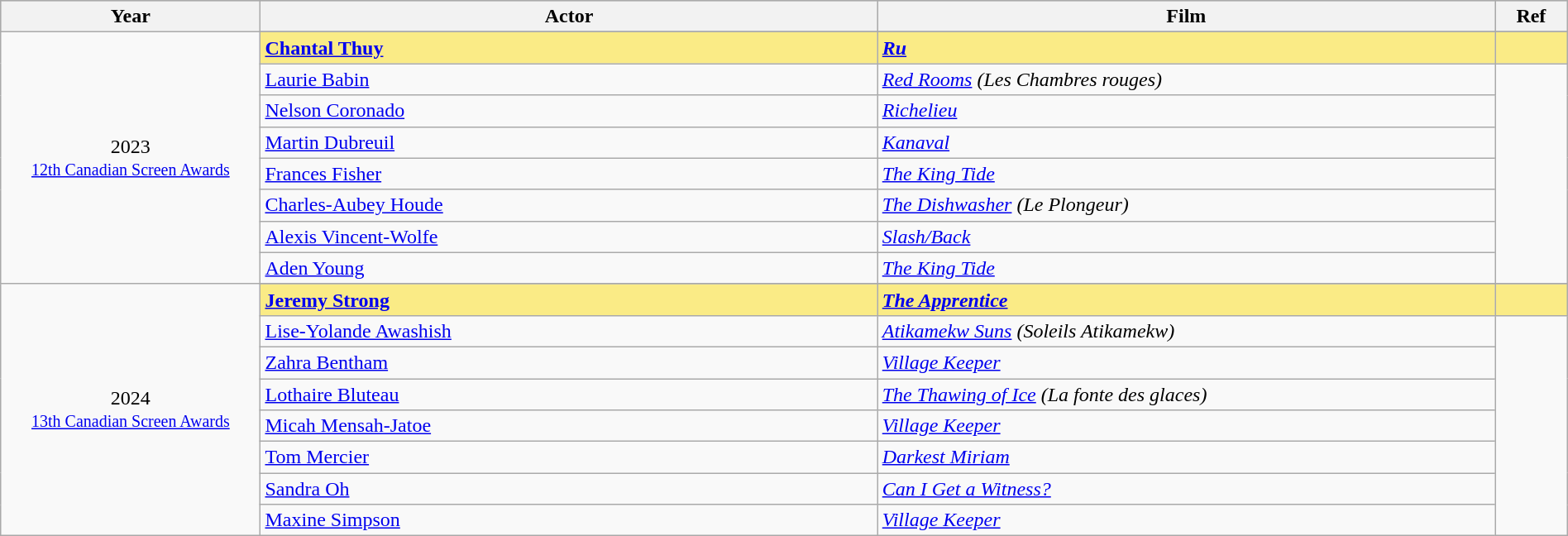<table class="wikitable" style="width:100%;">
<tr style="background:#bebebe;">
<th style="width:8%;">Year</th>
<th style="width:19%;">Actor</th>
<th style="width:19%;">Film</th>
<th style="width:2%;">Ref</th>
</tr>
<tr>
<td rowspan="9" align="center">2023 <br> <small><a href='#'>12th Canadian Screen Awards</a></small></td>
</tr>
<tr style="background:#FAEB86;">
<td><strong><a href='#'>Chantal Thuy</a></strong></td>
<td><strong><em><a href='#'>Ru</a></em></strong></td>
<td></td>
</tr>
<tr>
<td><a href='#'>Laurie Babin</a></td>
<td><em><a href='#'>Red Rooms</a> (Les Chambres rouges)</em></td>
<td rowspan=7></td>
</tr>
<tr>
<td><a href='#'>Nelson Coronado</a></td>
<td><em><a href='#'>Richelieu</a></em></td>
</tr>
<tr>
<td><a href='#'>Martin Dubreuil</a></td>
<td><em><a href='#'>Kanaval</a></em></td>
</tr>
<tr>
<td><a href='#'>Frances Fisher</a></td>
<td><em><a href='#'>The King Tide</a></em></td>
</tr>
<tr>
<td><a href='#'>Charles-Aubey Houde</a></td>
<td><em><a href='#'>The Dishwasher</a> (Le Plongeur)</em></td>
</tr>
<tr>
<td><a href='#'>Alexis Vincent-Wolfe</a></td>
<td><em><a href='#'>Slash/Back</a></em></td>
</tr>
<tr>
<td><a href='#'>Aden Young</a></td>
<td><em><a href='#'>The King Tide</a></em></td>
</tr>
<tr>
<td rowspan="9" align="center">2024 <br> <small><a href='#'>13th Canadian Screen Awards</a></small></td>
</tr>
<tr style="background:#FAEB86;">
<td><strong><a href='#'>Jeremy Strong</a></strong></td>
<td><strong><em><a href='#'>The Apprentice</a></em></strong></td>
<td></td>
</tr>
<tr>
<td><a href='#'>Lise-Yolande Awashish</a></td>
<td><em><a href='#'>Atikamekw Suns</a> (Soleils Atikamekw)</em></td>
<td rowspan=7></td>
</tr>
<tr>
<td><a href='#'>Zahra Bentham</a></td>
<td><em><a href='#'>Village Keeper</a></em></td>
</tr>
<tr>
<td><a href='#'>Lothaire Bluteau</a></td>
<td><em><a href='#'>The Thawing of Ice</a> (La fonte des glaces)</em></td>
</tr>
<tr>
<td><a href='#'>Micah Mensah-Jatoe</a></td>
<td><em><a href='#'>Village Keeper</a></em></td>
</tr>
<tr>
<td><a href='#'>Tom Mercier</a></td>
<td><em><a href='#'>Darkest Miriam</a></em></td>
</tr>
<tr>
<td><a href='#'>Sandra Oh</a></td>
<td><em><a href='#'>Can I Get a Witness?</a></em></td>
</tr>
<tr>
<td><a href='#'>Maxine Simpson</a></td>
<td><em><a href='#'>Village Keeper</a></em></td>
</tr>
</table>
